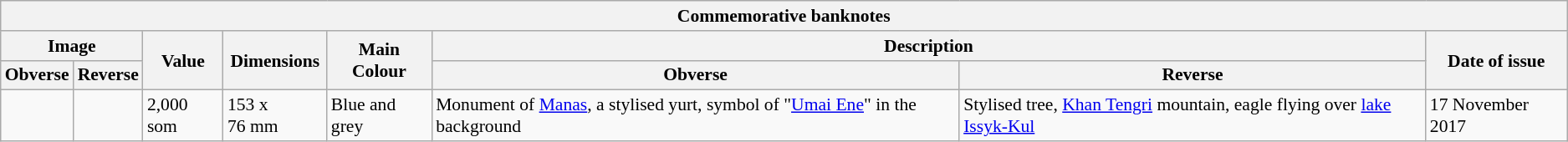<table class="wikitable" style="font-size:90%">
<tr>
<th colspan="8">Commemorative banknotes</th>
</tr>
<tr>
<th colspan="2">Image</th>
<th rowspan="2">Value</th>
<th rowspan="2">Dimensions</th>
<th rowspan="2">Main Colour</th>
<th colspan="2">Description</th>
<th rowspan="2">Date of issue</th>
</tr>
<tr>
<th>Obverse</th>
<th>Reverse</th>
<th>Obverse</th>
<th>Reverse</th>
</tr>
<tr>
<td></td>
<td></td>
<td>2,000 som</td>
<td>153 x 76 mm</td>
<td>Blue and grey</td>
<td>Monument of <a href='#'>Manas</a>, a stylised yurt,  symbol of "<a href='#'>Umai Ene</a>" in the background</td>
<td>Stylised tree, <a href='#'>Khan Tengri</a> mountain, eagle flying over <a href='#'>lake Issyk-Kul</a></td>
<td>17 November 2017</td>
</tr>
</table>
